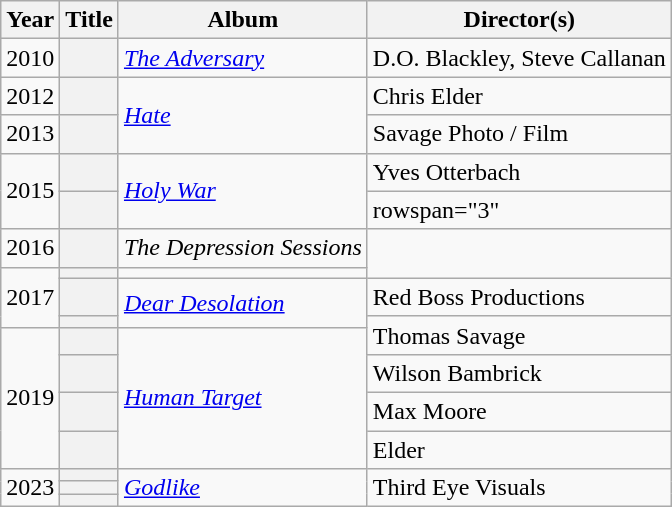<table class="wikitable plainrowheaders">
<tr>
<th>Year</th>
<th>Title</th>
<th>Album</th>
<th>Director(s)</th>
</tr>
<tr>
<td>2010</td>
<th scope="row"></th>
<td><em><a href='#'>The Adversary</a></em></td>
<td>D.O. Blackley, Steve Callanan</td>
</tr>
<tr>
<td>2012</td>
<th scope="row"></th>
<td rowspan="2"><em><a href='#'>Hate</a></em></td>
<td>Chris Elder</td>
</tr>
<tr>
<td>2013</td>
<th scope="row"></th>
<td>Savage Photo / Film</td>
</tr>
<tr>
<td rowspan="2">2015</td>
<th scope="row"></th>
<td rowspan="2"><em><a href='#'>Holy War</a></em></td>
<td>Yves Otterbach</td>
</tr>
<tr>
<th scope="row"></th>
<td>rowspan="3" </td>
</tr>
<tr>
<td>2016</td>
<th scope="row"></th>
<td><em>The Depression Sessions</em></td>
</tr>
<tr>
<td rowspan="3">2017</td>
<th scope="row"></th>
<td></td>
</tr>
<tr>
<th scope="row"></th>
<td rowspan="2"><em><a href='#'>Dear Desolation</a></em></td>
<td>Red Boss Productions</td>
</tr>
<tr>
<th scope="row"></th>
<td rowspan="2">Thomas Savage</td>
</tr>
<tr>
<td rowspan="4">2019</td>
<th scope="row"></th>
<td rowspan="4"><em><a href='#'>Human Target</a></em></td>
</tr>
<tr>
<th scope="row"></th>
<td>Wilson Bambrick</td>
</tr>
<tr>
<th scope="row"></th>
<td>Max Moore</td>
</tr>
<tr>
<th scope="row"></th>
<td>Elder</td>
</tr>
<tr>
<td rowspan="3">2023</td>
<th scope="row"></th>
<td rowspan="3"><em><a href='#'>Godlike</a></em></td>
<td rowspan="3">Third Eye Visuals</td>
</tr>
<tr>
<th scope="row"></th>
</tr>
<tr>
<th scope="row"></th>
</tr>
</table>
